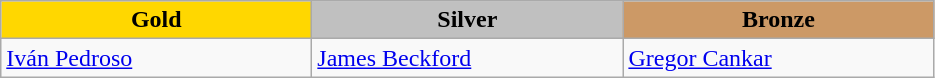<table class="wikitable" style="text-align:left">
<tr align="center">
<td width=200 bgcolor=gold><strong>Gold</strong></td>
<td width=200 bgcolor=silver><strong>Silver</strong></td>
<td width=200 bgcolor=CC9966><strong>Bronze</strong></td>
</tr>
<tr>
<td><a href='#'>Iván Pedroso</a><br><em></em></td>
<td><a href='#'>James Beckford</a><br><em></em></td>
<td><a href='#'>Gregor Cankar</a><br><em></em></td>
</tr>
</table>
